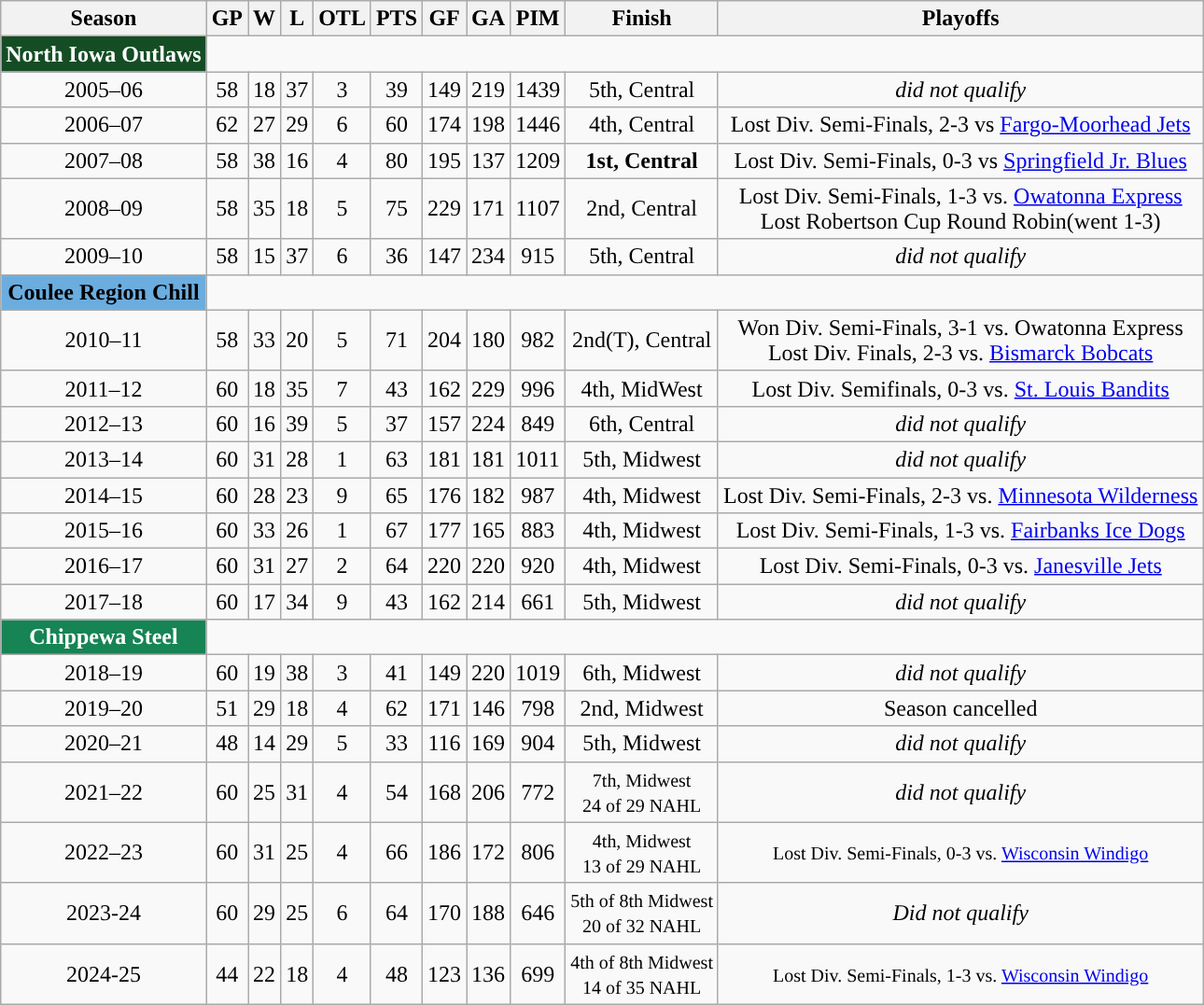<table class="wikitable" style="text-align:center">
<tr>
<th>Season</th>
<th>GP</th>
<th>W</th>
<th>L</th>
<th>OTL</th>
<th>PTS</th>
<th>GF</th>
<th>GA</th>
<th>PIM</th>
<th>Finish</th>
<th>Playoffs</th>
</tr>
<tr align="center">
<td style="color:white; background:#144d24; "><strong>North Iowa Outlaws</strong></td>
</tr>
<tr>
<td>2005–06</td>
<td>58</td>
<td>18</td>
<td>37</td>
<td>3</td>
<td>39</td>
<td>149</td>
<td>219</td>
<td>1439</td>
<td>5th, Central</td>
<td><em>did not qualify</em></td>
</tr>
<tr>
<td>2006–07</td>
<td>62</td>
<td>27</td>
<td>29</td>
<td>6</td>
<td>60</td>
<td>174</td>
<td>198</td>
<td>1446</td>
<td>4th, Central</td>
<td>Lost Div. Semi-Finals, 2-3 vs <a href='#'>Fargo-Moorhead Jets</a><br></td>
</tr>
<tr>
<td>2007–08</td>
<td>58</td>
<td>38</td>
<td>16</td>
<td>4</td>
<td>80</td>
<td>195</td>
<td>137</td>
<td>1209</td>
<td><strong>1st, Central</strong></td>
<td>Lost Div. Semi-Finals, 0-3 vs <a href='#'>Springfield Jr. Blues</a></td>
</tr>
<tr>
<td>2008–09</td>
<td>58</td>
<td>35</td>
<td>18</td>
<td>5</td>
<td>75</td>
<td>229</td>
<td>171</td>
<td>1107</td>
<td>2nd, Central</td>
<td>Lost Div. Semi-Finals, 1-3 vs. <a href='#'>Owatonna Express</a><br>Lost Robertson Cup Round Robin(went 1-3)</td>
</tr>
<tr>
<td>2009–10</td>
<td>58</td>
<td>15</td>
<td>37</td>
<td>6</td>
<td>36</td>
<td>147</td>
<td>234</td>
<td>915</td>
<td>5th, Central</td>
<td><em>did not qualify</em></td>
</tr>
<tr align="center">
<td style="color:black; background:#6baddf; "><strong>Coulee Region Chill</strong></td>
</tr>
<tr>
<td>2010–11</td>
<td>58</td>
<td>33</td>
<td>20</td>
<td>5</td>
<td>71</td>
<td>204</td>
<td>180</td>
<td>982</td>
<td>2nd(T), Central</td>
<td>Won Div. Semi-Finals, 3-1 vs. Owatonna Express<br>Lost Div. Finals, 2-3 vs. <a href='#'>Bismarck Bobcats</a></td>
</tr>
<tr>
<td>2011–12</td>
<td>60</td>
<td>18</td>
<td>35</td>
<td>7</td>
<td>43</td>
<td>162</td>
<td>229</td>
<td>996</td>
<td>4th, MidWest</td>
<td>Lost Div. Semifinals, 0-3 vs. <a href='#'>St. Louis Bandits</a></td>
</tr>
<tr>
<td>2012–13</td>
<td>60</td>
<td>16</td>
<td>39</td>
<td>5</td>
<td>37</td>
<td>157</td>
<td>224</td>
<td>849</td>
<td>6th, Central</td>
<td><em>did not qualify</em></td>
</tr>
<tr>
<td>2013–14</td>
<td>60</td>
<td>31</td>
<td>28</td>
<td>1</td>
<td>63</td>
<td>181</td>
<td>181</td>
<td>1011</td>
<td>5th, Midwest</td>
<td><em>did not qualify</em></td>
</tr>
<tr>
<td>2014–15</td>
<td>60</td>
<td>28</td>
<td>23</td>
<td>9</td>
<td>65</td>
<td>176</td>
<td>182</td>
<td>987</td>
<td>4th, Midwest</td>
<td>Lost Div. Semi-Finals, 2-3 vs. <a href='#'>Minnesota Wilderness</a></td>
</tr>
<tr>
<td>2015–16</td>
<td>60</td>
<td>33</td>
<td>26</td>
<td>1</td>
<td>67</td>
<td>177</td>
<td>165</td>
<td>883</td>
<td>4th, Midwest</td>
<td>Lost Div. Semi-Finals, 1-3 vs. <a href='#'>Fairbanks Ice Dogs</a></td>
</tr>
<tr>
<td>2016–17</td>
<td>60</td>
<td>31</td>
<td>27</td>
<td>2</td>
<td>64</td>
<td>220</td>
<td>220</td>
<td>920</td>
<td>4th, Midwest</td>
<td>Lost Div. Semi-Finals, 0-3 vs. <a href='#'>Janesville Jets</a></td>
</tr>
<tr>
<td>2017–18</td>
<td>60</td>
<td>17</td>
<td>34</td>
<td>9</td>
<td>43</td>
<td>162</td>
<td>214</td>
<td>661</td>
<td>5th, Midwest</td>
<td><em>did not qualify</em></td>
</tr>
<tr align="center">
<td style="color:white; background:#168454; "><strong>Chippewa Steel</strong></td>
</tr>
<tr>
<td>2018–19</td>
<td>60</td>
<td>19</td>
<td>38</td>
<td>3</td>
<td>41</td>
<td>149</td>
<td>220</td>
<td>1019</td>
<td>6th, Midwest</td>
<td><em>did not qualify</em></td>
</tr>
<tr>
<td>2019–20</td>
<td>51</td>
<td>29</td>
<td>18</td>
<td>4</td>
<td>62</td>
<td>171</td>
<td>146</td>
<td>798</td>
<td>2nd, Midwest</td>
<td>Season cancelled</td>
</tr>
<tr>
<td>2020–21</td>
<td>48</td>
<td>14</td>
<td>29</td>
<td>5</td>
<td>33</td>
<td>116</td>
<td>169</td>
<td>904</td>
<td>5th, Midwest</td>
<td><em>did not qualify</em></td>
</tr>
<tr>
<td>2021–22</td>
<td>60</td>
<td>25</td>
<td>31</td>
<td>4</td>
<td>54</td>
<td>168</td>
<td>206</td>
<td>772</td>
<td><small>7th, Midwest<br>24 of 29 NAHL</small></td>
<td><em>did not qualify</em></td>
</tr>
<tr>
<td>2022–23</td>
<td>60</td>
<td>31</td>
<td>25</td>
<td>4</td>
<td>66</td>
<td>186</td>
<td>172</td>
<td>806</td>
<td><small>4th, Midwest<br>13 of 29 NAHL</small></td>
<td><small>Lost Div. Semi-Finals, 0-3 vs. <a href='#'>Wisconsin Windigo</a></small></td>
</tr>
<tr>
<td>2023-24</td>
<td>60</td>
<td>29</td>
<td>25</td>
<td>6</td>
<td>64</td>
<td>170</td>
<td>188</td>
<td>646</td>
<td><small>5th of 8th Midwest<br>20 of 32 NAHL</small></td>
<td><em>Did not qualify</em></td>
</tr>
<tr>
<td>2024-25</td>
<td>44</td>
<td>22</td>
<td>18</td>
<td>4</td>
<td>48</td>
<td>123</td>
<td>136</td>
<td>699</td>
<td><small> 4th of 8th Midwest<br>14 of 35 NAHL</small></td>
<td><small>Lost Div. Semi-Finals, 1-3 vs. <a href='#'>Wisconsin Windigo</a></small></td>
</tr>
</table>
